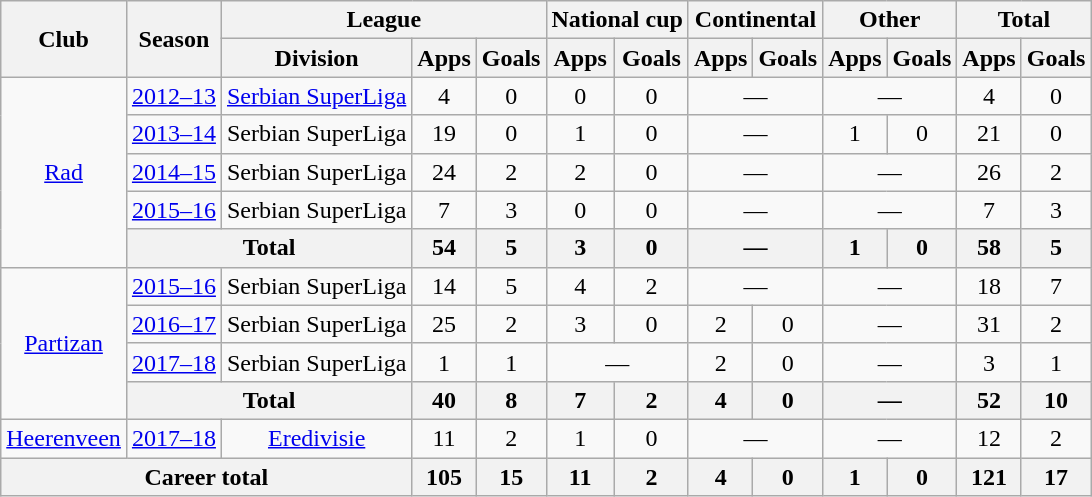<table class="wikitable" style="text-align: center">
<tr>
<th rowspan="2">Club</th>
<th rowspan="2">Season</th>
<th colspan="3">League</th>
<th colspan="2">National cup</th>
<th colspan="2">Continental</th>
<th colspan="2">Other</th>
<th colspan="2">Total</th>
</tr>
<tr>
<th>Division</th>
<th>Apps</th>
<th>Goals</th>
<th>Apps</th>
<th>Goals</th>
<th>Apps</th>
<th>Goals</th>
<th>Apps</th>
<th>Goals</th>
<th>Apps</th>
<th>Goals</th>
</tr>
<tr>
<td rowspan="5"><a href='#'>Rad</a></td>
<td><a href='#'>2012–13</a></td>
<td><a href='#'>Serbian SuperLiga</a></td>
<td>4</td>
<td>0</td>
<td>0</td>
<td>0</td>
<td colspan="2">—</td>
<td colspan="2">—</td>
<td>4</td>
<td>0</td>
</tr>
<tr>
<td><a href='#'>2013–14</a></td>
<td>Serbian SuperLiga</td>
<td>19</td>
<td>0</td>
<td>1</td>
<td>0</td>
<td colspan="2">—</td>
<td>1</td>
<td>0</td>
<td>21</td>
<td>0</td>
</tr>
<tr>
<td><a href='#'>2014–15</a></td>
<td>Serbian SuperLiga</td>
<td>24</td>
<td>2</td>
<td>2</td>
<td>0</td>
<td colspan="2">—</td>
<td colspan="2">—</td>
<td>26</td>
<td>2</td>
</tr>
<tr>
<td><a href='#'>2015–16</a></td>
<td>Serbian SuperLiga</td>
<td>7</td>
<td>3</td>
<td>0</td>
<td>0</td>
<td colspan="2">—</td>
<td colspan="2">—</td>
<td>7</td>
<td>3</td>
</tr>
<tr>
<th colspan="2">Total</th>
<th>54</th>
<th>5</th>
<th>3</th>
<th>0</th>
<th colspan="2">—</th>
<th>1</th>
<th>0</th>
<th>58</th>
<th>5</th>
</tr>
<tr>
<td rowspan="4"><a href='#'>Partizan</a></td>
<td><a href='#'>2015–16</a></td>
<td>Serbian SuperLiga</td>
<td>14</td>
<td>5</td>
<td>4</td>
<td>2</td>
<td colspan="2">—</td>
<td colspan="2">—</td>
<td>18</td>
<td>7</td>
</tr>
<tr>
<td><a href='#'>2016–17</a></td>
<td>Serbian SuperLiga</td>
<td>25</td>
<td>2</td>
<td>3</td>
<td>0</td>
<td>2</td>
<td>0</td>
<td colspan="2">—</td>
<td>31</td>
<td>2</td>
</tr>
<tr>
<td><a href='#'>2017–18</a></td>
<td>Serbian SuperLiga</td>
<td>1</td>
<td>1</td>
<td colspan="2">—</td>
<td>2</td>
<td>0</td>
<td colspan="2">—</td>
<td>3</td>
<td>1</td>
</tr>
<tr>
<th colspan="2">Total</th>
<th>40</th>
<th>8</th>
<th>7</th>
<th>2</th>
<th>4</th>
<th>0</th>
<th colspan="2">—</th>
<th>52</th>
<th>10</th>
</tr>
<tr>
<td><a href='#'>Heerenveen</a></td>
<td><a href='#'>2017–18</a></td>
<td><a href='#'>Eredivisie</a></td>
<td>11</td>
<td>2</td>
<td>1</td>
<td>0</td>
<td colspan="2">—</td>
<td colspan="2">—</td>
<td>12</td>
<td>2</td>
</tr>
<tr>
<th colspan="3">Career total</th>
<th>105</th>
<th>15</th>
<th>11</th>
<th>2</th>
<th>4</th>
<th>0</th>
<th>1</th>
<th>0</th>
<th>121</th>
<th>17</th>
</tr>
</table>
